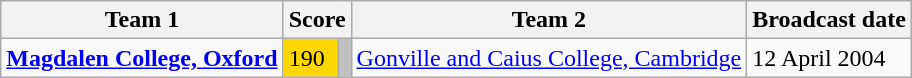<table class="wikitable" border="1">
<tr>
<th>Team 1</th>
<th colspan=2>Score</th>
<th>Team 2</th>
<th>Broadcast date</th>
</tr>
<tr>
<td><strong><a href='#'>Magdalen College, Oxford</a></strong></td>
<td style="background:gold">190</td>
<td style="background:silver"></td>
<td><a href='#'>Gonville and Caius College, Cambridge</a></td>
<td>12 April 2004</td>
</tr>
</table>
